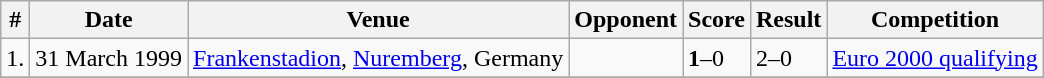<table class="wikitable">
<tr>
<th>#</th>
<th>Date</th>
<th>Venue</th>
<th>Opponent</th>
<th>Score</th>
<th>Result</th>
<th>Competition</th>
</tr>
<tr>
<td>1.</td>
<td>31 March 1999</td>
<td><a href='#'>Frankenstadion</a>, <a href='#'>Nuremberg</a>, Germany</td>
<td></td>
<td><strong>1</strong>–0</td>
<td>2–0</td>
<td><a href='#'>Euro 2000 qualifying</a></td>
</tr>
<tr>
</tr>
</table>
